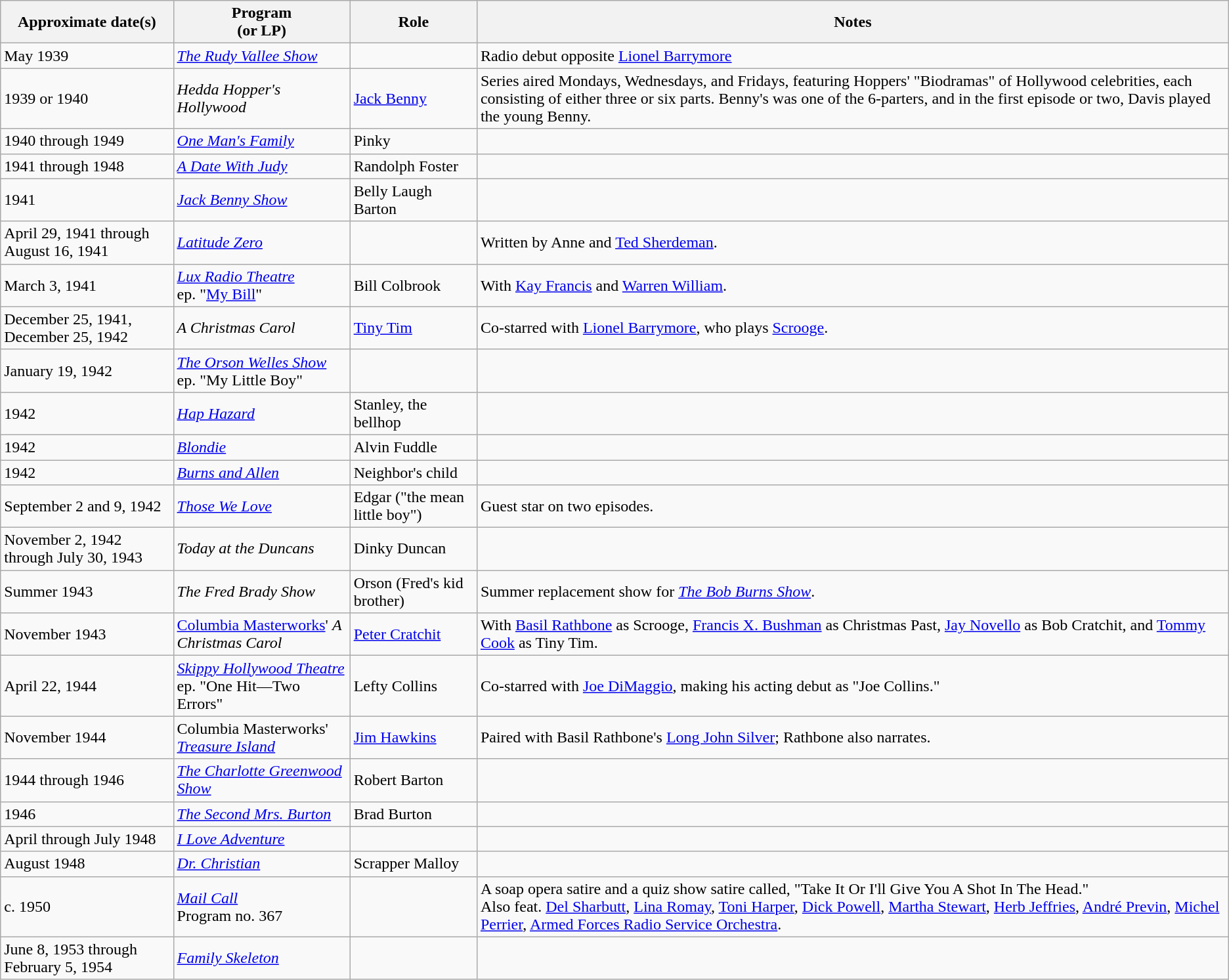<table class="wikitable">
<tr>
<th>Approximate date(s)</th>
<th>Program <br>(or LP)</th>
<th>Role</th>
<th>Notes</th>
</tr>
<tr>
<td>May 1939</td>
<td><em><a href='#'>The Rudy Vallee Show</a></em></td>
<td></td>
<td>Radio debut opposite <a href='#'>Lionel Barrymore</a></td>
</tr>
<tr>
<td>1939 or 1940</td>
<td><em>Hedda Hopper's Hollywood</em></td>
<td><a href='#'>Jack Benny</a></td>
<td>Series aired Mondays, Wednesdays, and Fridays, featuring Hoppers' "Biodramas" of Hollywood celebrities, each consisting of either three or six parts. Benny's was one of the 6-parters, and in the first episode or two, Davis played the young Benny.</td>
</tr>
<tr>
<td>1940 through 1949</td>
<td><em><a href='#'>One Man's Family</a></em></td>
<td>Pinky</td>
<td></td>
</tr>
<tr>
<td>1941 through 1948</td>
<td><em><a href='#'>A Date With Judy</a></em></td>
<td>Randolph Foster</td>
<td></td>
</tr>
<tr>
<td>1941</td>
<td><em><a href='#'>Jack Benny Show</a></em></td>
<td>Belly Laugh Barton</td>
<td></td>
</tr>
<tr>
<td>April 29, 1941 through August 16, 1941</td>
<td><em><a href='#'>Latitude Zero</a></em></td>
<td></td>
<td>Written by Anne and <a href='#'>Ted Sherdeman</a>.</td>
</tr>
<tr>
<td>March 3, 1941</td>
<td><em><a href='#'>Lux Radio Theatre</a></em><br>ep. "<a href='#'>My Bill</a>"</td>
<td>Bill Colbrook</td>
<td>With <a href='#'>Kay Francis</a> and <a href='#'>Warren William</a>.</td>
</tr>
<tr>
<td>December 25, 1941,<br> December 25, 1942</td>
<td><em>A Christmas Carol</em></td>
<td><a href='#'>Tiny Tim</a></td>
<td>Co-starred with <a href='#'>Lionel Barrymore</a>, who plays <a href='#'>Scrooge</a>.</td>
</tr>
<tr>
<td>January 19, 1942</td>
<td><em><a href='#'>The Orson Welles Show</a></em><br>ep. "My Little Boy"</td>
<td></td>
<td></td>
</tr>
<tr>
<td>1942</td>
<td><em><a href='#'>Hap Hazard</a></em></td>
<td>Stanley, the bellhop</td>
<td></td>
</tr>
<tr>
<td>1942</td>
<td><em><a href='#'>Blondie</a></em></td>
<td>Alvin Fuddle</td>
<td></td>
</tr>
<tr>
<td>1942</td>
<td><em><a href='#'>Burns and Allen</a></em></td>
<td>Neighbor's child</td>
<td></td>
</tr>
<tr>
<td>September 2 and 9, 1942</td>
<td><em><a href='#'>Those We Love</a></em></td>
<td>Edgar ("the mean little boy")</td>
<td>Guest star on two episodes.</td>
</tr>
<tr>
<td>November 2, 1942 through July 30, 1943</td>
<td><em>Today at the Duncans</em></td>
<td>Dinky Duncan</td>
<td></td>
</tr>
<tr>
<td>Summer 1943</td>
<td><em>The Fred Brady Show</em></td>
<td>Orson (Fred's kid brother)</td>
<td>Summer replacement show for <em><a href='#'>The Bob Burns Show</a></em>.</td>
</tr>
<tr>
<td>November 1943</td>
<td><a href='#'>Columbia Masterworks</a>' <em>A Christmas Carol</em></td>
<td><a href='#'>Peter Cratchit</a></td>
<td>With <a href='#'>Basil Rathbone</a> as Scrooge, <a href='#'>Francis X. Bushman</a> as Christmas Past, <a href='#'>Jay Novello</a> as Bob Cratchit, and <a href='#'>Tommy Cook</a> as Tiny Tim.</td>
</tr>
<tr>
<td>April 22, 1944</td>
<td><em><a href='#'>Skippy Hollywood Theatre</a></em><br>ep. "One Hit—Two Errors"</td>
<td>Lefty Collins</td>
<td>Co-starred with <a href='#'>Joe DiMaggio</a>, making his acting debut as "Joe Collins."</td>
</tr>
<tr>
<td>November 1944</td>
<td>Columbia Masterworks'<br><em><a href='#'>Treasure Island</a></em></td>
<td><a href='#'>Jim Hawkins</a></td>
<td>Paired with Basil Rathbone's <a href='#'>Long John Silver</a>; Rathbone also narrates.</td>
</tr>
<tr>
<td>1944 through 1946</td>
<td><em><a href='#'>The Charlotte Greenwood Show</a></em></td>
<td>Robert Barton</td>
<td></td>
</tr>
<tr>
<td>1946</td>
<td><em><a href='#'>The Second Mrs. Burton</a></em></td>
<td>Brad Burton</td>
<td></td>
</tr>
<tr>
<td>April through July 1948</td>
<td><em><a href='#'>I Love Adventure</a></em></td>
<td></td>
<td></td>
</tr>
<tr>
<td>August 1948</td>
<td><em><a href='#'>Dr. Christian</a></em></td>
<td>Scrapper Malloy</td>
<td><br></td>
</tr>
<tr>
<td>c. 1950</td>
<td><em><a href='#'>Mail Call</a></em><br>Program no. 367</td>
<td></td>
<td>A soap opera satire and a quiz show satire called, "Take It Or I'll Give You A Shot In The Head."<br>Also feat. <a href='#'>Del Sharbutt</a>, <a href='#'>Lina Romay</a>, <a href='#'>Toni Harper</a>, <a href='#'>Dick Powell</a>, <a href='#'>Martha Stewart</a>, <a href='#'>Herb Jeffries</a>, <a href='#'>André Previn</a>, <a href='#'>Michel Perrier</a>, <a href='#'>Armed Forces Radio Service Orchestra</a>.</td>
</tr>
<tr>
<td>June 8, 1953 through February 5, 1954</td>
<td><em><a href='#'>Family Skeleton</a></em><br></td>
<td></td>
<td></td>
</tr>
</table>
